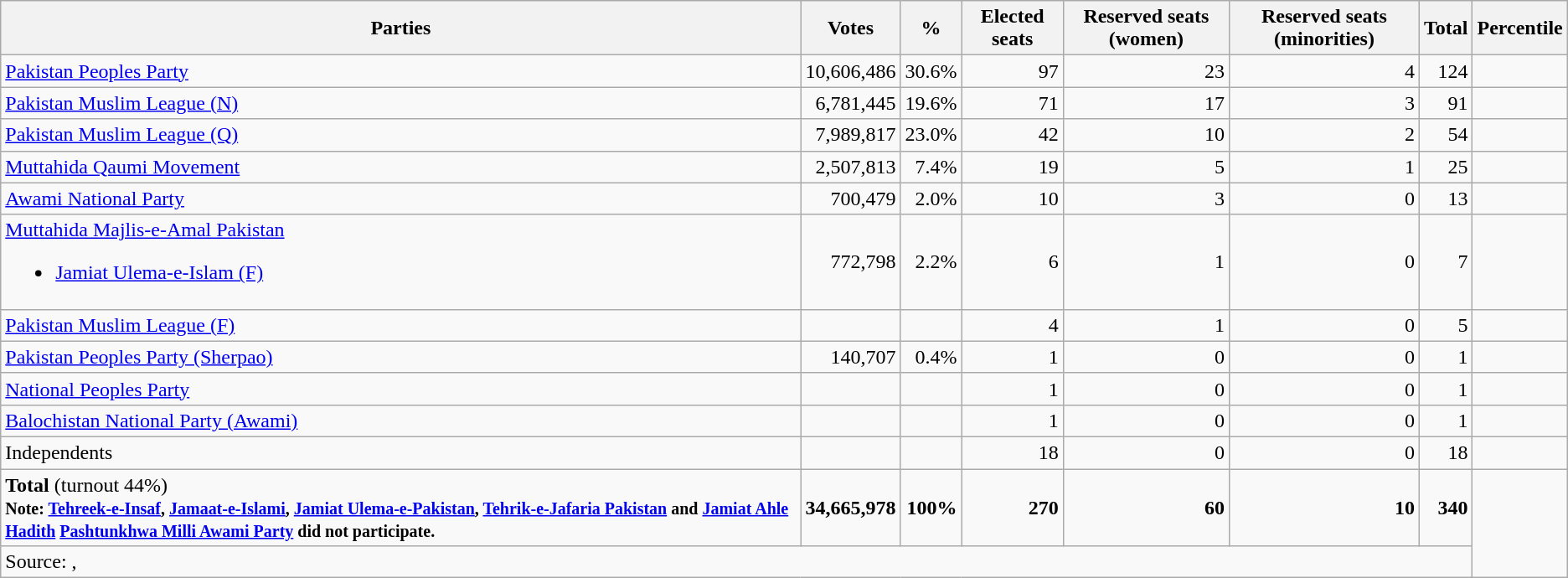<table class="wikitable sortable" style="text-align:right">
<tr>
<th>Parties</th>
<th>Votes</th>
<th>%</th>
<th>Elected seats</th>
<th>Reserved seats (women)</th>
<th>Reserved seats (minorities)</th>
<th>Total</th>
<th>Percentile</th>
</tr>
<tr>
<td style="text-align:left;"><a href='#'>Pakistan Peoples Party</a></td>
<td>10,606,486</td>
<td>30.6%</td>
<td>97</td>
<td>23</td>
<td>4</td>
<td>124</td>
<td></td>
</tr>
<tr>
<td style="text-align:left;"><a href='#'>Pakistan Muslim League (N)</a></td>
<td>6,781,445</td>
<td>19.6%</td>
<td>71</td>
<td>17</td>
<td>3</td>
<td>91</td>
<td></td>
</tr>
<tr>
<td style="text-align:left;"><a href='#'>Pakistan Muslim League (Q)</a></td>
<td>7,989,817</td>
<td>23.0%</td>
<td>42</td>
<td>10</td>
<td>2</td>
<td>54</td>
<td></td>
</tr>
<tr>
<td style="text-align:left;"><a href='#'>Muttahida Qaumi Movement</a></td>
<td>2,507,813</td>
<td>7.4%</td>
<td>19</td>
<td>5</td>
<td>1</td>
<td>25</td>
<td></td>
</tr>
<tr>
<td style="text-align:left;"><a href='#'>Awami National Party</a></td>
<td>700,479</td>
<td>2.0%</td>
<td>10</td>
<td>3</td>
<td>0</td>
<td>13</td>
<td></td>
</tr>
<tr>
<td style="text-align:left;"><a href='#'>Muttahida Majlis-e-Amal Pakistan</a><br><ul><li><a href='#'>Jamiat Ulema-e-Islam (F)</a></li></ul></td>
<td>772,798</td>
<td>2.2%</td>
<td>6</td>
<td>1</td>
<td>0</td>
<td>7</td>
<td></td>
</tr>
<tr>
<td style="text-align:left;"><a href='#'>Pakistan Muslim League (F)</a></td>
<td></td>
<td></td>
<td>4</td>
<td>1</td>
<td>0</td>
<td>5</td>
<td></td>
</tr>
<tr>
<td style="text-align:left;"><a href='#'>Pakistan Peoples Party (Sherpao)</a></td>
<td>140,707</td>
<td>0.4%</td>
<td>1</td>
<td>0</td>
<td>0</td>
<td>1</td>
<td></td>
</tr>
<tr>
<td style="text-align:left;"><a href='#'>National Peoples Party</a></td>
<td></td>
<td></td>
<td>1</td>
<td>0</td>
<td>0</td>
<td>1</td>
<td></td>
</tr>
<tr>
<td style="text-align:left;"><a href='#'>Balochistan National Party (Awami)</a></td>
<td></td>
<td></td>
<td>1</td>
<td>0</td>
<td>0</td>
<td>1</td>
<td></td>
</tr>
<tr>
<td style="text-align:left;">Independents</td>
<td></td>
<td></td>
<td>18</td>
<td>0</td>
<td>0</td>
<td>18</td>
<td></td>
</tr>
<tr>
<td style="text-align:left;"><strong>Total</strong> (turnout 44%)<br><small><strong>Note: <a href='#'>Tehreek-e-Insaf</a>, <a href='#'>Jamaat-e-Islami</a>, <a href='#'>Jamiat Ulema-e-Pakistan</a>, <a href='#'>Tehrik-e-Jafaria Pakistan</a> and <a href='#'>Jamiat Ahle Hadith</a> <a href='#'>Pashtunkhwa Milli Awami Party</a> did not participate.</strong></small></td>
<td><strong>34,665,978</strong></td>
<td><strong>100%</strong></td>
<td><strong>270</strong></td>
<td><strong>60</strong></td>
<td><strong>10</strong></td>
<td><strong>340</strong></td>
</tr>
<tr>
<td colspan="7" style="text-align:left;">Source: ,  </td>
</tr>
</table>
